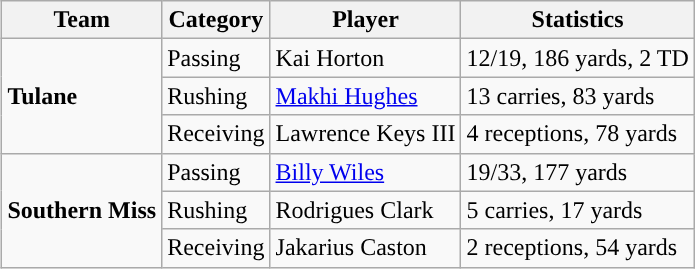<table class="wikitable" style="float: right;">
<tr>
<th>Team</th>
<th>Category</th>
<th>Player</th>
<th>Statistics</th>
</tr>
<tr>
<td rowspan=3><strong>Tulane</strong></td>
<td>Passing</td>
<td>Kai Horton</td>
<td>12/19, 186  yards, 2 TD</td>
</tr>
<tr>
<td>Rushing</td>
<td><a href='#'>Makhi Hughes</a></td>
<td>13 carries, 83 yards</td>
</tr>
<tr>
<td>Receiving</td>
<td>Lawrence Keys III</td>
<td>4 receptions, 78 yards</td>
</tr>
<tr>
<td rowspan=3><strong>Southern Miss</strong></td>
<td>Passing</td>
<td><a href='#'>Billy Wiles</a></td>
<td>19/33, 177 yards</td>
</tr>
<tr>
<td>Rushing</td>
<td>Rodrigues Clark</td>
<td>5 carries, 17 yards</td>
</tr>
<tr>
<td>Receiving</td>
<td>Jakarius Caston</td>
<td>2 receptions, 54 yards</td>
</tr>
</table>
